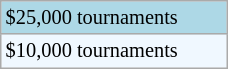<table class="wikitable"  style="font-size:85%; width:12%;">
<tr style="background:lightblue;">
<td>$25,000 tournaments</td>
</tr>
<tr style="background:#f0f8ff;">
<td>$10,000 tournaments</td>
</tr>
</table>
